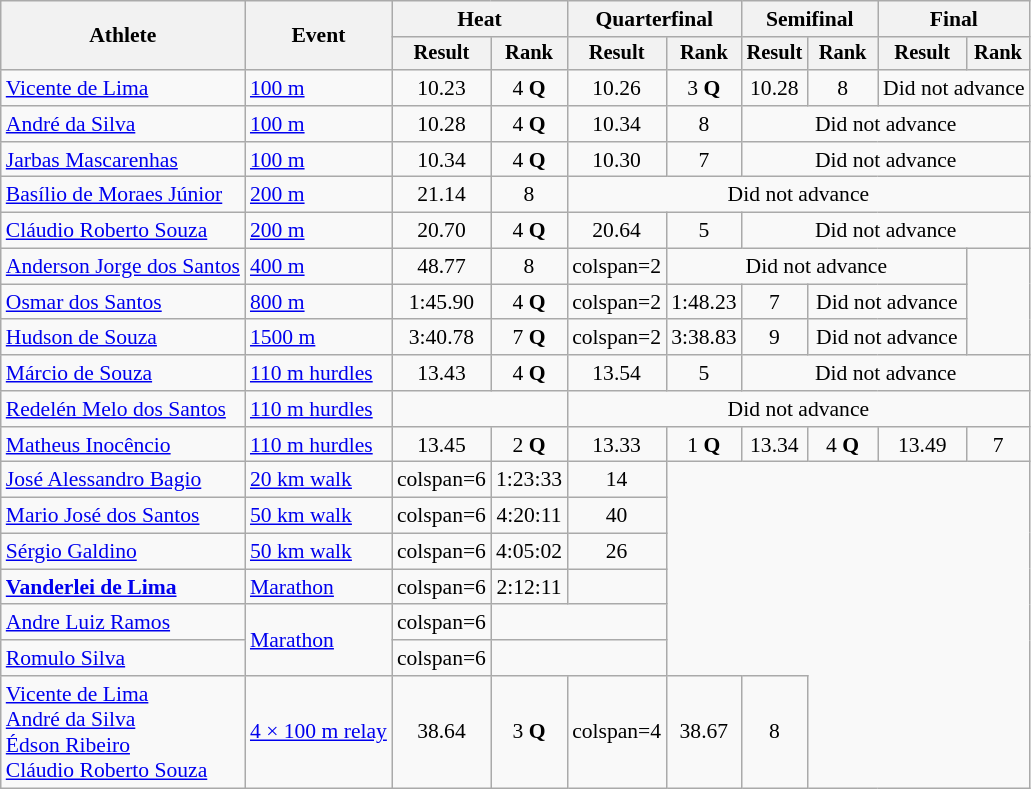<table class=wikitable style="font-size:90%">
<tr>
<th rowspan="2">Athlete</th>
<th rowspan="2">Event</th>
<th colspan="2">Heat</th>
<th colspan="2">Quarterfinal</th>
<th colspan="2">Semifinal</th>
<th colspan="2">Final</th>
</tr>
<tr style="font-size:95%">
<th>Result</th>
<th>Rank</th>
<th>Result</th>
<th>Rank</th>
<th>Result</th>
<th>Rank</th>
<th>Result</th>
<th>Rank</th>
</tr>
<tr align=center>
<td align=left><a href='#'>Vicente de Lima</a></td>
<td align=left><a href='#'>100 m</a></td>
<td>10.23</td>
<td>4 <strong>Q</strong></td>
<td>10.26</td>
<td>3 <strong>Q</strong></td>
<td>10.28</td>
<td>8</td>
<td colspan=2>Did not advance</td>
</tr>
<tr align=center>
<td align=left><a href='#'>André da Silva</a></td>
<td align=left><a href='#'>100 m</a></td>
<td>10.28</td>
<td>4 <strong>Q</strong></td>
<td>10.34</td>
<td>8</td>
<td colspan=4>Did not advance</td>
</tr>
<tr align=center>
<td align=left><a href='#'>Jarbas Mascarenhas</a></td>
<td align=left><a href='#'>100 m</a></td>
<td>10.34</td>
<td>4 <strong>Q</strong></td>
<td>10.30</td>
<td>7</td>
<td colspan=4>Did not advance</td>
</tr>
<tr align=center>
<td align=left><a href='#'>Basílio de Moraes Júnior</a></td>
<td align=left><a href='#'>200 m</a></td>
<td>21.14</td>
<td>8</td>
<td colspan=6>Did not advance</td>
</tr>
<tr align=center>
<td align=left><a href='#'>Cláudio Roberto Souza</a></td>
<td align=left><a href='#'>200 m</a></td>
<td>20.70</td>
<td>4 <strong>Q</strong></td>
<td>20.64</td>
<td>5</td>
<td colspan=4>Did not advance</td>
</tr>
<tr align=center>
<td align=left><a href='#'>Anderson Jorge dos Santos</a></td>
<td align=left><a href='#'>400 m</a></td>
<td>48.77</td>
<td>8</td>
<td>colspan=2 </td>
<td colspan=4>Did not advance</td>
</tr>
<tr align=center>
<td align=left><a href='#'>Osmar dos Santos</a></td>
<td align=left><a href='#'>800 m</a></td>
<td>1:45.90</td>
<td>4 <strong>Q</strong></td>
<td>colspan=2 </td>
<td>1:48.23</td>
<td>7</td>
<td colspan=2>Did not advance</td>
</tr>
<tr align=center>
<td align=left><a href='#'>Hudson de Souza</a></td>
<td align=left><a href='#'>1500 m</a></td>
<td>3:40.78</td>
<td>7 <strong>Q</strong></td>
<td>colspan=2 </td>
<td>3:38.83</td>
<td>9</td>
<td colspan=2>Did not advance</td>
</tr>
<tr align=center>
<td align=left><a href='#'>Márcio de Souza</a></td>
<td align=left><a href='#'>110 m hurdles</a></td>
<td>13.43</td>
<td>4 <strong>Q</strong></td>
<td>13.54</td>
<td>5</td>
<td colspan=4>Did not advance</td>
</tr>
<tr align=center>
<td align=left><a href='#'>Redelén Melo dos Santos</a></td>
<td align=left><a href='#'>110 m hurdles</a></td>
<td colspan=2></td>
<td colspan=6>Did not advance</td>
</tr>
<tr align=center>
<td align=left><a href='#'>Matheus Inocêncio</a></td>
<td align=left><a href='#'>110 m hurdles</a></td>
<td>13.45</td>
<td>2 <strong>Q</strong></td>
<td>13.33</td>
<td>1 <strong>Q</strong></td>
<td>13.34</td>
<td>4 <strong>Q</strong></td>
<td>13.49</td>
<td>7</td>
</tr>
<tr align=center>
<td align=left><a href='#'>José Alessandro Bagio</a></td>
<td align=left><a href='#'>20 km walk</a></td>
<td>colspan=6 </td>
<td>1:23:33</td>
<td>14</td>
</tr>
<tr align=center>
<td align=left><a href='#'>Mario José dos Santos</a></td>
<td align=left><a href='#'>50 km walk</a></td>
<td>colspan=6 </td>
<td>4:20:11</td>
<td>40</td>
</tr>
<tr align=center>
<td align=left><a href='#'>Sérgio Galdino</a></td>
<td align=left><a href='#'>50 km walk</a></td>
<td>colspan=6 </td>
<td>4:05:02</td>
<td>26</td>
</tr>
<tr align=center>
<td align=left><strong><a href='#'>Vanderlei de Lima</a></strong></td>
<td align=left><a href='#'>Marathon</a></td>
<td>colspan=6 </td>
<td>2:12:11</td>
<td></td>
</tr>
<tr align=center>
<td align=left><a href='#'>Andre Luiz Ramos</a></td>
<td align=left rowspan=2><a href='#'>Marathon</a></td>
<td>colspan=6 </td>
<td colspan=2></td>
</tr>
<tr align=center>
<td align=left><a href='#'>Romulo Silva</a></td>
<td>colspan=6 </td>
<td colspan=2></td>
</tr>
<tr align=center>
<td align=left><a href='#'>Vicente de Lima</a><br><a href='#'>André da Silva</a><br><a href='#'>Édson Ribeiro</a><br><a href='#'>Cláudio Roberto Souza</a></td>
<td align=left><a href='#'>4 × 100 m relay</a></td>
<td>38.64</td>
<td>3 <strong>Q</strong></td>
<td>colspan=4 </td>
<td>38.67</td>
<td>8</td>
</tr>
</table>
